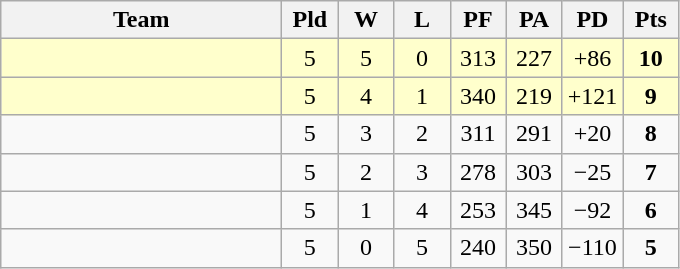<table class="wikitable" style="text-align:center;">
<tr>
<th width=180>Team</th>
<th width=30>Pld</th>
<th width=30>W</th>
<th width=30>L</th>
<th width=30>PF</th>
<th width=30>PA</th>
<th width=30>PD</th>
<th width=30>Pts</th>
</tr>
<tr align=center bgcolor="#ffffcc">
<td align=left></td>
<td>5</td>
<td>5</td>
<td>0</td>
<td>313</td>
<td>227</td>
<td>+86</td>
<td><strong>10</strong></td>
</tr>
<tr align=center bgcolor="#ffffcc">
<td align=left></td>
<td>5</td>
<td>4</td>
<td>1</td>
<td>340</td>
<td>219</td>
<td>+121</td>
<td><strong>9</strong></td>
</tr>
<tr align=center>
<td align=left></td>
<td>5</td>
<td>3</td>
<td>2</td>
<td>311</td>
<td>291</td>
<td>+20</td>
<td><strong>8</strong></td>
</tr>
<tr align=center>
<td align=left></td>
<td>5</td>
<td>2</td>
<td>3</td>
<td>278</td>
<td>303</td>
<td>−25</td>
<td><strong>7</strong></td>
</tr>
<tr align=center>
<td align=left></td>
<td>5</td>
<td>1</td>
<td>4</td>
<td>253</td>
<td>345</td>
<td>−92</td>
<td><strong>6</strong></td>
</tr>
<tr align=center>
<td align=left></td>
<td>5</td>
<td>0</td>
<td>5</td>
<td>240</td>
<td>350</td>
<td>−110</td>
<td><strong>5</strong></td>
</tr>
</table>
